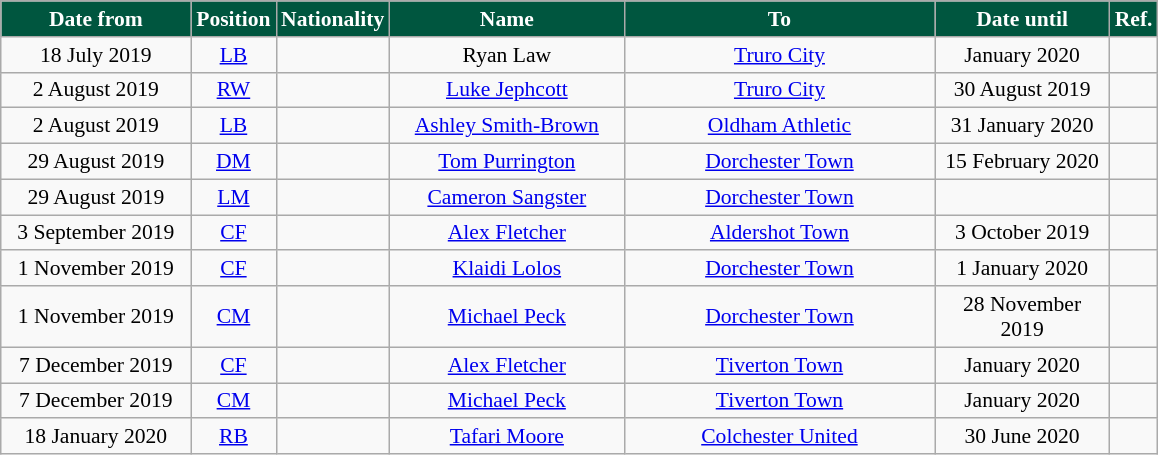<table class="wikitable"  style="text-align:center; font-size:90%; ">
<tr>
<th style="background:#00563F; color:#FFFFFF; width:120px;">Date from</th>
<th style="background:#00563F; color:#FFFFFF; width:50px;">Position</th>
<th style="background:#00563F; color:#FFFFFF; width:50px;">Nationality</th>
<th style="background:#00563F; color:#FFFFFF; width:150px;">Name</th>
<th style="background:#00563F; color:#FFFFFF; width:200px;">To</th>
<th style="background:#00563F; color:#FFFFFF; width:110px;">Date until</th>
<th style="background:#00563F; color:#FFFFFF; width:25px;">Ref.</th>
</tr>
<tr>
<td>18 July 2019</td>
<td><a href='#'>LB</a></td>
<td></td>
<td>Ryan Law</td>
<td> <a href='#'>Truro City</a></td>
<td>January 2020</td>
<td></td>
</tr>
<tr>
<td>2 August 2019</td>
<td><a href='#'>RW</a></td>
<td></td>
<td><a href='#'>Luke Jephcott</a></td>
<td> <a href='#'>Truro City</a></td>
<td>30 August 2019</td>
<td></td>
</tr>
<tr>
<td>2 August 2019</td>
<td><a href='#'>LB</a></td>
<td></td>
<td><a href='#'>Ashley Smith-Brown</a></td>
<td> <a href='#'>Oldham Athletic</a></td>
<td>31 January 2020</td>
<td></td>
</tr>
<tr>
<td>29 August 2019</td>
<td><a href='#'>DM</a></td>
<td></td>
<td><a href='#'>Tom Purrington</a></td>
<td> <a href='#'>Dorchester Town</a></td>
<td>15 February 2020</td>
<td></td>
</tr>
<tr>
<td>29 August 2019</td>
<td><a href='#'>LM</a></td>
<td></td>
<td><a href='#'>Cameron Sangster</a></td>
<td> <a href='#'>Dorchester Town</a></td>
<td></td>
<td></td>
</tr>
<tr>
<td>3 September 2019</td>
<td><a href='#'>CF</a></td>
<td></td>
<td><a href='#'>Alex Fletcher</a></td>
<td> <a href='#'>Aldershot Town</a></td>
<td>3 October 2019</td>
<td></td>
</tr>
<tr>
<td>1 November 2019</td>
<td><a href='#'>CF</a></td>
<td></td>
<td><a href='#'>Klaidi Lolos</a></td>
<td> <a href='#'>Dorchester Town</a></td>
<td>1 January 2020</td>
<td></td>
</tr>
<tr>
<td>1 November 2019</td>
<td><a href='#'>CM</a></td>
<td></td>
<td><a href='#'>Michael Peck</a></td>
<td> <a href='#'>Dorchester Town</a></td>
<td>28 November 2019</td>
<td></td>
</tr>
<tr>
<td>7 December 2019</td>
<td><a href='#'>CF</a></td>
<td></td>
<td><a href='#'>Alex Fletcher</a></td>
<td> <a href='#'>Tiverton Town</a></td>
<td>January 2020</td>
<td></td>
</tr>
<tr>
<td>7 December 2019</td>
<td><a href='#'>CM</a></td>
<td></td>
<td><a href='#'>Michael Peck</a></td>
<td> <a href='#'>Tiverton Town</a></td>
<td>January 2020</td>
<td></td>
</tr>
<tr>
<td>18 January 2020</td>
<td><a href='#'>RB</a></td>
<td></td>
<td><a href='#'>Tafari Moore</a></td>
<td> <a href='#'>Colchester United</a></td>
<td>30 June 2020</td>
<td></td>
</tr>
</table>
